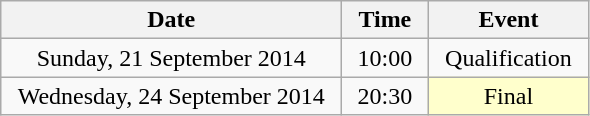<table class = "wikitable" style="text-align:center;">
<tr>
<th width=220>Date</th>
<th width=50>Time</th>
<th width=100>Event</th>
</tr>
<tr>
<td>Sunday, 21 September 2014</td>
<td>10:00</td>
<td>Qualification</td>
</tr>
<tr>
<td>Wednesday, 24 September 2014</td>
<td>20:30</td>
<td bgcolor=ffffcc>Final</td>
</tr>
</table>
